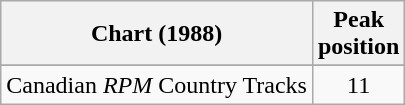<table class="wikitable sortable">
<tr>
<th align="left">Chart (1988)</th>
<th align="center">Peak<br>position</th>
</tr>
<tr>
</tr>
<tr>
<td align="left">Canadian <em>RPM</em> Country Tracks</td>
<td align="center">11</td>
</tr>
</table>
